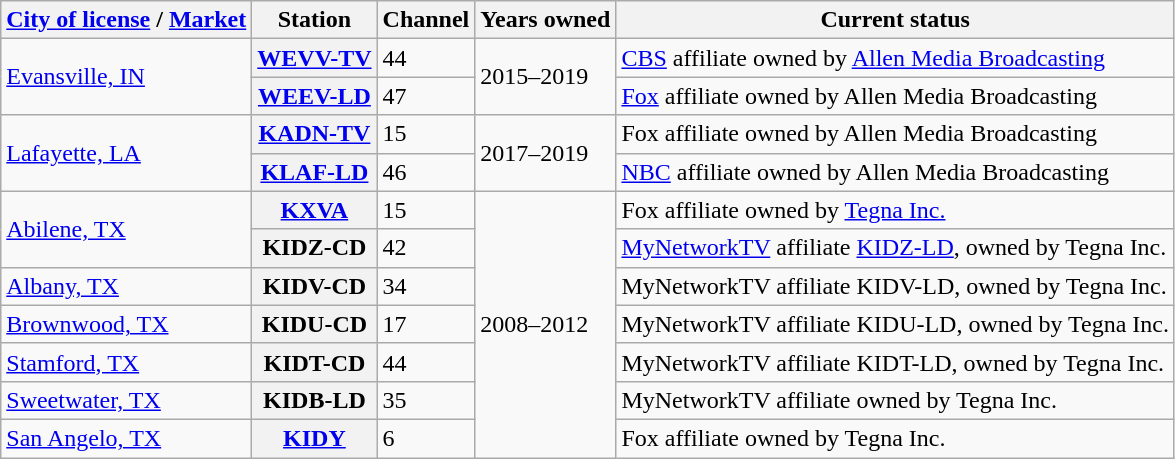<table class="wikitable">
<tr>
<th scope="col"><a href='#'>City of license</a> / <a href='#'>Market</a></th>
<th scope="col">Station</th>
<th scope="col">Channel</th>
<th scope="col">Years owned</th>
<th scope="col">Current status</th>
</tr>
<tr>
<td rowspan="2"><a href='#'>Evansville, IN</a></td>
<th scope="row"><a href='#'>WEVV-TV</a></th>
<td>44</td>
<td rowspan="2">2015–2019</td>
<td><a href='#'>CBS</a> affiliate owned by <a href='#'>Allen Media Broadcasting</a></td>
</tr>
<tr>
<th scope="row"><a href='#'>WEEV-LD</a></th>
<td>47</td>
<td><a href='#'>Fox</a> affiliate owned by Allen Media Broadcasting</td>
</tr>
<tr>
<td rowspan="2"><a href='#'>Lafayette, LA</a></td>
<th scope="row"><a href='#'>KADN-TV</a></th>
<td>15</td>
<td rowspan="2">2017–2019</td>
<td>Fox affiliate owned by Allen Media Broadcasting</td>
</tr>
<tr>
<th scope="row"><a href='#'>KLAF-LD</a></th>
<td>46</td>
<td><a href='#'>NBC</a> affiliate owned by Allen Media Broadcasting</td>
</tr>
<tr>
<td rowspan="2"><a href='#'>Abilene, TX</a></td>
<th scope="row"><a href='#'>KXVA</a></th>
<td>15</td>
<td rowspan="7">2008–2012</td>
<td>Fox affiliate owned by <a href='#'>Tegna Inc.</a></td>
</tr>
<tr>
<th scope="row">KIDZ-CD</th>
<td>42</td>
<td><a href='#'>MyNetworkTV</a> affiliate <a href='#'>KIDZ-LD</a>, owned by Tegna Inc.</td>
</tr>
<tr>
<td><a href='#'>Albany, TX</a></td>
<th scope="row">KIDV-CD</th>
<td>34</td>
<td>MyNetworkTV affiliate KIDV-LD, owned by Tegna Inc.</td>
</tr>
<tr>
<td><a href='#'>Brownwood, TX</a></td>
<th scope="row">KIDU-CD</th>
<td>17</td>
<td>MyNetworkTV affiliate KIDU-LD, owned by Tegna Inc.</td>
</tr>
<tr>
<td><a href='#'>Stamford, TX</a></td>
<th scope="row">KIDT-CD</th>
<td>44</td>
<td>MyNetworkTV affiliate KIDT-LD, owned by Tegna Inc.</td>
</tr>
<tr>
<td><a href='#'>Sweetwater, TX</a></td>
<th scope="row">KIDB-LD</th>
<td>35</td>
<td>MyNetworkTV affiliate owned by Tegna Inc.</td>
</tr>
<tr>
<td><a href='#'>San Angelo, TX</a></td>
<th scope="row"><a href='#'>KIDY</a></th>
<td>6</td>
<td>Fox affiliate owned by Tegna Inc.</td>
</tr>
</table>
